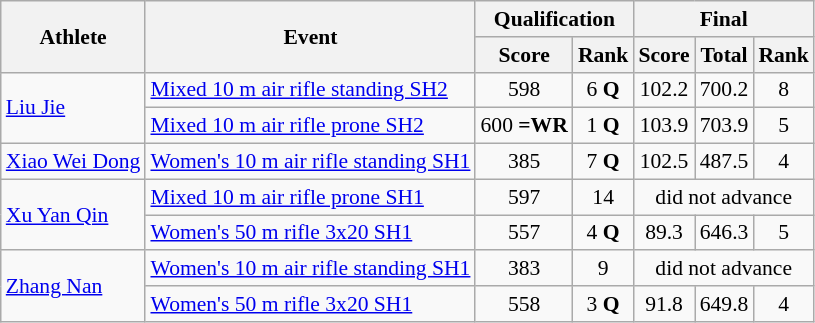<table class=wikitable style="font-size:90%">
<tr>
<th rowspan="2">Athlete</th>
<th rowspan="2">Event</th>
<th colspan="2">Qualification</th>
<th colspan="3">Final</th>
</tr>
<tr>
<th>Score</th>
<th>Rank</th>
<th>Score</th>
<th>Total</th>
<th>Rank</th>
</tr>
<tr>
<td rowspan="2"><a href='#'>Liu Jie</a></td>
<td><a href='#'>Mixed 10 m air rifle standing SH2</a></td>
<td align=center>598</td>
<td align=center>6 <strong>Q</strong></td>
<td align=center>102.2</td>
<td align=center>700.2</td>
<td align=center>8</td>
</tr>
<tr>
<td><a href='#'>Mixed 10 m air rifle prone SH2</a></td>
<td align=center>600 <strong>=WR</strong></td>
<td align=center>1 <strong>Q</strong></td>
<td align=center>103.9</td>
<td align=center>703.9</td>
<td align=center>5</td>
</tr>
<tr>
<td><a href='#'>Xiao Wei Dong</a></td>
<td><a href='#'>Women's 10 m air rifle standing SH1</a></td>
<td align=center>385</td>
<td align=center>7 <strong>Q</strong></td>
<td align=center>102.5</td>
<td align=center>487.5</td>
<td align=center>4</td>
</tr>
<tr>
<td rowspan="2"><a href='#'>Xu Yan Qin</a></td>
<td><a href='#'>Mixed 10 m air rifle prone SH1</a></td>
<td align=center>597</td>
<td align=center>14</td>
<td align=center colspan="3">did not advance</td>
</tr>
<tr>
<td><a href='#'>Women's 50 m rifle 3x20 SH1</a></td>
<td align=center>557</td>
<td align=center>4 <strong>Q</strong></td>
<td align=center>89.3</td>
<td align=center>646.3</td>
<td align=center>5</td>
</tr>
<tr>
<td rowspan="2"><a href='#'>Zhang Nan</a></td>
<td><a href='#'>Women's 10 m air rifle standing SH1</a></td>
<td align=center>383</td>
<td align=center>9</td>
<td align=center colspan="3">did not advance</td>
</tr>
<tr>
<td><a href='#'>Women's 50 m rifle 3x20 SH1</a></td>
<td align=center>558</td>
<td align=center>3 <strong>Q</strong></td>
<td align=center>91.8</td>
<td align=center>649.8</td>
<td align=center>4</td>
</tr>
</table>
